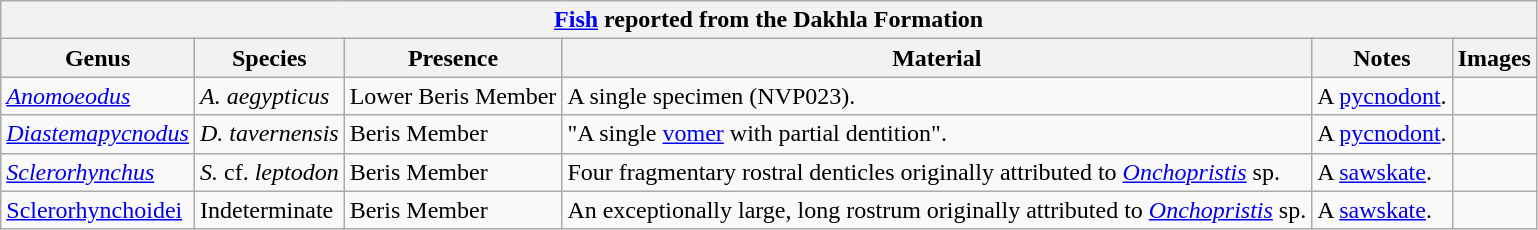<table class="wikitable" align="center">
<tr>
<th colspan="6" align="center"><strong><a href='#'>Fish</a> reported from the Dakhla Formation</strong></th>
</tr>
<tr>
<th>Genus</th>
<th>Species</th>
<th>Presence</th>
<th><strong>Material</strong></th>
<th>Notes</th>
<th>Images</th>
</tr>
<tr>
<td><em><a href='#'>Anomoeodus</a></em></td>
<td><em>A. aegypticus</em></td>
<td>Lower Beris Member</td>
<td>A single specimen (NVP023).</td>
<td>A <a href='#'>pycnodont</a>.</td>
<td></td>
</tr>
<tr>
<td><em><a href='#'>Diastemapycnodus</a></em></td>
<td><em>D. tavernensis</em></td>
<td>Beris Member</td>
<td>"A single <a href='#'>vomer</a> with partial dentition".</td>
<td>A <a href='#'>pycnodont</a>.</td>
<td></td>
</tr>
<tr>
<td><em><a href='#'>Sclerorhynchus</a></em></td>
<td><em>S.</em> cf. <em>leptodon</em></td>
<td>Beris Member</td>
<td>Four fragmentary rostral denticles originally attributed to <em><a href='#'>Onchopristis</a></em> sp.</td>
<td>A <a href='#'>sawskate</a>.</td>
<td></td>
</tr>
<tr>
<td><a href='#'>Sclerorhynchoidei</a></td>
<td>Indeterminate</td>
<td>Beris Member</td>
<td>An exceptionally large,  long rostrum originally attributed to <em><a href='#'>Onchopristis</a></em> sp.</td>
<td>A <a href='#'>sawskate</a>.</td>
<td></td>
</tr>
</table>
